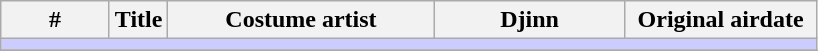<table class="wikitable">
<tr>
<th style="width:65px;">#</th>
<th>Title</th>
<th style="width:170px;">Costume artist</th>
<th style="width:120px;">Djinn</th>
<th style="width:120px;">Original airdate</th>
</tr>
<tr>
<td colspan="5" style="background:#ccf;"></td>
</tr>
<tr>
</tr>
</table>
